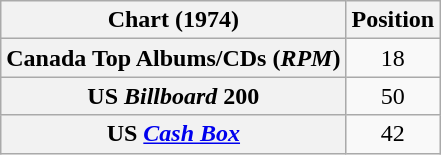<table class="wikitable sortable plainrowheaders" style="text-align:center;">
<tr>
<th scope="col">Chart (1974)</th>
<th scope="col">Position</th>
</tr>
<tr>
<th scope="row">Canada Top Albums/CDs (<em>RPM</em>)</th>
<td>18</td>
</tr>
<tr>
<th scope="row">US <em>Billboard</em> 200</th>
<td>50</td>
</tr>
<tr>
<th scope="row">US <a href='#'><em>Cash Box</em></a></th>
<td>42</td>
</tr>
</table>
